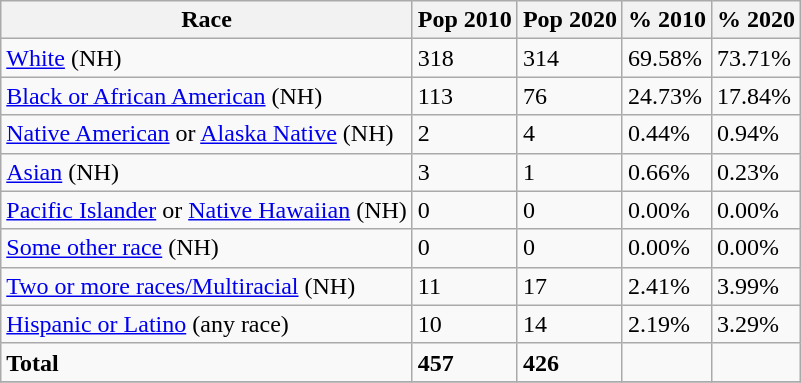<table class="wikitable">
<tr>
<th>Race</th>
<th>Pop 2010</th>
<th>Pop 2020</th>
<th>% 2010</th>
<th>% 2020</th>
</tr>
<tr>
<td><a href='#'>White</a> (NH)</td>
<td>318</td>
<td>314</td>
<td>69.58%</td>
<td>73.71%</td>
</tr>
<tr>
<td><a href='#'>Black or African American</a> (NH)</td>
<td>113</td>
<td>76</td>
<td>24.73%</td>
<td>17.84%</td>
</tr>
<tr>
<td><a href='#'>Native American</a> or <a href='#'>Alaska Native</a> (NH)</td>
<td>2</td>
<td>4</td>
<td>0.44%</td>
<td>0.94%</td>
</tr>
<tr>
<td><a href='#'>Asian</a> (NH)</td>
<td>3</td>
<td>1</td>
<td>0.66%</td>
<td>0.23%</td>
</tr>
<tr>
<td><a href='#'>Pacific Islander</a> or <a href='#'>Native Hawaiian</a> (NH)</td>
<td>0</td>
<td>0</td>
<td>0.00%</td>
<td>0.00%</td>
</tr>
<tr>
<td><a href='#'>Some other race</a> (NH)</td>
<td>0</td>
<td>0</td>
<td>0.00%</td>
<td>0.00%</td>
</tr>
<tr>
<td><a href='#'>Two or more races/Multiracial</a> (NH)</td>
<td>11</td>
<td>17</td>
<td>2.41%</td>
<td>3.99%</td>
</tr>
<tr>
<td><a href='#'>Hispanic or Latino</a> (any race)</td>
<td>10</td>
<td>14</td>
<td>2.19%</td>
<td>3.29%</td>
</tr>
<tr>
<td><strong>Total</strong></td>
<td><strong>457</strong></td>
<td><strong>426</strong></td>
<td></td>
<td></td>
</tr>
<tr>
</tr>
</table>
